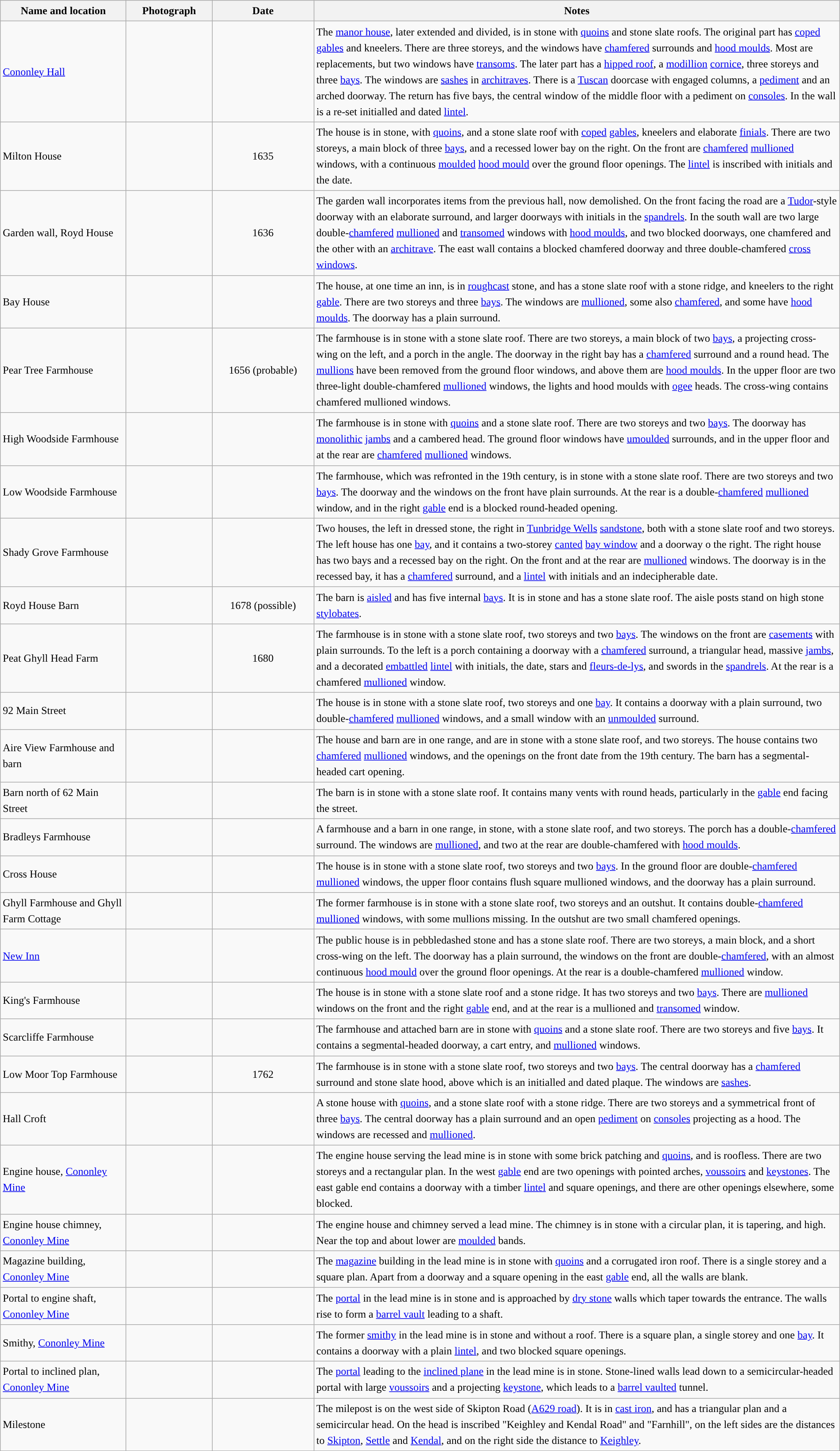<table class="wikitable sortable plainrowheaders" style="width:100%;border:0px;text-align:left;line-height:150%;">
<tr>
<th scope="col"  style="width:150px">Name and location</th>
<th scope="col"  style="width:100px" class="unsortable">Photograph</th>
<th scope="col"  style="width:120px">Date</th>
<th scope="col"  style="width:650px" class="unsortable">Notes</th>
</tr>
<tr>
<td><a href='#'>Cononley Hall</a><br><small></small></td>
<td></td>
<td align="center"></td>
<td>The <a href='#'>manor house</a>, later extended and divided, is in stone with <a href='#'>quoins</a> and stone slate roofs.  The original part has <a href='#'>coped</a> <a href='#'>gables</a> and kneelers.  There are three storeys, and the windows have <a href='#'>chamfered</a> surrounds and <a href='#'>hood moulds</a>.  Most are replacements, but two windows have <a href='#'>transoms</a>.  The later part has a <a href='#'>hipped roof</a>, a <a href='#'>modillion</a> <a href='#'>cornice</a>, three storeys and three <a href='#'>bays</a>.  The windows are <a href='#'>sashes</a> in <a href='#'>architraves</a>.  There is a <a href='#'>Tuscan</a> doorcase with engaged columns, a <a href='#'>pediment</a> and an arched doorway.  The return has five bays, the central window of the middle floor with a pediment on <a href='#'>consoles</a>.  In the wall is a re-set initialled and dated <a href='#'>lintel</a>.</td>
</tr>
<tr>
<td>Milton House<br><small></small></td>
<td></td>
<td align="center">1635</td>
<td>The house is in stone, with <a href='#'>quoins</a>, and a stone slate roof with <a href='#'>coped</a> <a href='#'>gables</a>, kneelers and elaborate <a href='#'>finials</a>.  There are two storeys, a main block of three <a href='#'>bays</a>, and a recessed lower bay on the right.  On the front are <a href='#'>chamfered</a> <a href='#'>mullioned</a> windows, with a continuous <a href='#'>moulded</a> <a href='#'>hood mould</a> over the ground floor openings.  The <a href='#'>lintel</a> is inscribed with initials and the date.</td>
</tr>
<tr>
<td>Garden wall, Royd House<br><small></small></td>
<td></td>
<td align="center">1636</td>
<td>The garden wall incorporates items from the previous hall, now demolished.  On the front facing the road are a <a href='#'>Tudor</a>-style doorway with an elaborate surround, and larger doorways with initials in the <a href='#'>spandrels</a>.  In the south wall are two large double-<a href='#'>chamfered</a> <a href='#'>mullioned</a> and <a href='#'>transomed</a> windows with <a href='#'>hood moulds</a>, and two blocked doorways, one chamfered and the other with an <a href='#'>architrave</a>.  The east wall contains a blocked chamfered doorway and three double-chamfered <a href='#'>cross windows</a>.</td>
</tr>
<tr>
<td>Bay House<br><small></small></td>
<td></td>
<td align="center"></td>
<td>The house, at one time an inn, is in <a href='#'>roughcast</a> stone, and has a stone slate roof with a stone ridge, and kneelers to the right <a href='#'>gable</a>.  There are two storeys and three <a href='#'>bays</a>.  The windows are <a href='#'>mullioned</a>, some also <a href='#'>chamfered</a>, and some have <a href='#'>hood moulds</a>.  The doorway has a plain surround.</td>
</tr>
<tr>
<td>Pear Tree Farmhouse<br><small></small></td>
<td></td>
<td align="center">1656 (probable)</td>
<td>The farmhouse is in stone with a stone slate roof.  There are two storeys, a main block of two <a href='#'>bays</a>, a projecting cross-wing on the left, and a porch in the angle.  The doorway in the right bay has a <a href='#'>chamfered</a> surround and a round head.  The <a href='#'>mullions</a> have been removed from the ground floor windows, and above them are <a href='#'>hood moulds</a>.  In the upper floor are two three-light double-chamfered <a href='#'>mullioned</a> windows, the lights and hood moulds with <a href='#'>ogee</a> heads.  The cross-wing contains chamfered mullioned windows.</td>
</tr>
<tr>
<td>High Woodside Farmhouse<br><small></small></td>
<td></td>
<td align="center"></td>
<td>The farmhouse is in stone with <a href='#'>quoins</a> and a stone slate roof.  There are two storeys and two <a href='#'>bays</a>.  The doorway has <a href='#'>monolithic</a> <a href='#'>jambs</a> and a cambered head.  The ground floor windows have <a href='#'>umoulded</a> surrounds, and in the upper floor and at the rear are <a href='#'>chamfered</a> <a href='#'>mullioned</a> windows.</td>
</tr>
<tr>
<td>Low Woodside Farmhouse<br><small></small></td>
<td></td>
<td align="center"></td>
<td>The farmhouse, which was refronted in the 19th century, is in stone with a stone slate roof.  There are two storeys and two <a href='#'>bays</a>.  The doorway and the windows on the front have plain surrounds.  At the rear is a double-<a href='#'>chamfered</a> <a href='#'>mullioned</a> window, and in the right <a href='#'>gable</a> end is a blocked round-headed opening.</td>
</tr>
<tr>
<td>Shady Grove Farmhouse<br><small></small></td>
<td></td>
<td align="center"></td>
<td>Two houses, the left in dressed stone, the right in <a href='#'>Tunbridge Wells</a> <a href='#'>sandstone</a>, both with a stone slate roof and two storeys.  The left house has one <a href='#'>bay</a>, and it contains a two-storey <a href='#'>canted</a> <a href='#'>bay window</a> and a doorway o the right.  The right house has two bays and a recessed bay on the right.  On the front and at the rear are <a href='#'>mullioned</a> windows.  The doorway is in the recessed bay, it has a <a href='#'>chamfered</a> surround, and a <a href='#'>lintel</a> with initials and an indecipherable date.</td>
</tr>
<tr>
<td>Royd House Barn<br><small></small></td>
<td></td>
<td align="center">1678 (possible)</td>
<td>The barn is <a href='#'>aisled</a> and has five internal <a href='#'>bays</a>.  It is in stone and has a stone slate roof.  The aisle posts stand on high stone <a href='#'>stylobates</a>.</td>
</tr>
<tr>
<td>Peat Ghyll Head Farm<br><small></small></td>
<td></td>
<td align="center">1680</td>
<td>The farmhouse is in stone with a stone slate roof, two storeys and two <a href='#'>bays</a>.  The windows on the front are <a href='#'>casements</a> with plain surrounds.  To the left is a porch containing a doorway with a <a href='#'>chamfered</a> surround, a triangular head, massive <a href='#'>jambs</a>, and a decorated <a href='#'>embattled</a> <a href='#'>lintel</a> with initials, the date, stars and <a href='#'>fleurs-de-lys</a>, and swords in the <a href='#'>spandrels</a>.  At the rear is a chamfered <a href='#'>mullioned</a> window.</td>
</tr>
<tr>
<td>92 Main Street<br><small></small></td>
<td></td>
<td align="center"></td>
<td>The house is in stone with a stone slate roof, two storeys and one <a href='#'>bay</a>.  It contains a doorway with a plain surround, two double-<a href='#'>chamfered</a> <a href='#'>mullioned</a> windows, and a small window with an <a href='#'>unmoulded</a> surround.</td>
</tr>
<tr>
<td>Aire View Farmhouse and barn<br><small></small></td>
<td></td>
<td align="center"></td>
<td>The house and barn are in one range, and are in stone with a stone slate roof, and two storeys.  The house contains two <a href='#'>chamfered</a> <a href='#'>mullioned</a> windows, and the openings on the front date from the 19th century.  The barn has a segmental-headed cart opening.</td>
</tr>
<tr>
<td>Barn north of 62 Main Street<br><small></small></td>
<td></td>
<td align="center"></td>
<td>The barn is  in stone with a stone slate roof.  It contains many vents with round heads, particularly in the <a href='#'>gable</a> end facing the street.</td>
</tr>
<tr>
<td>Bradleys Farmhouse<br><small></small></td>
<td></td>
<td align="center"></td>
<td>A farmhouse and a barn in one range, in stone, with a stone slate roof, and two storeys.  The porch has a double-<a href='#'>chamfered</a> surround.  The windows are <a href='#'>mullioned</a>, and two at the rear are double-chamfered with <a href='#'>hood moulds</a>.</td>
</tr>
<tr>
<td>Cross House<br><small></small></td>
<td></td>
<td align="center"></td>
<td>The house is in stone with a stone slate roof, two storeys and two <a href='#'>bays</a>.  In the ground floor are double-<a href='#'>chamfered</a> <a href='#'>mullioned</a> windows, the upper floor contains flush square mullioned windows, and the doorway has a plain surround.</td>
</tr>
<tr>
<td>Ghyll Farmhouse and Ghyll Farm Cottage<br><small></small></td>
<td></td>
<td align="center"></td>
<td>The former farmhouse is in stone with a stone slate roof, two storeys and an outshut.  It contains double-<a href='#'>chamfered</a> <a href='#'>mullioned</a> windows, with some mullions missing.  In the outshut are two small chamfered openings.</td>
</tr>
<tr>
<td><a href='#'>New Inn</a><br><small></small></td>
<td></td>
<td align="center"></td>
<td>The public house is in pebbledashed stone and has a stone slate roof.  There are two storeys, a main block, and a short cross-wing on the left.  The doorway has a plain surround, the windows on the front are double-<a href='#'>chamfered</a>, with an almost continuous <a href='#'>hood mould</a> over the ground floor openings.  At the rear is a double-chamfered <a href='#'>mullioned</a> window.</td>
</tr>
<tr>
<td>King's Farmhouse<br><small></small></td>
<td></td>
<td align="center"></td>
<td>The house is in stone with a stone slate roof and a stone ridge.  It has two storeys and two <a href='#'>bays</a>.  There are <a href='#'>mullioned</a> windows on the front and the right <a href='#'>gable</a> end, and at the rear is a mullioned and <a href='#'>transomed</a> window.</td>
</tr>
<tr>
<td>Scarcliffe Farmhouse<br><small></small></td>
<td></td>
<td align="center"></td>
<td>The farmhouse and attached barn are in stone with <a href='#'>quoins</a> and a stone slate roof.  There are two storeys and five <a href='#'>bays</a>.  It contains a segmental-headed doorway, a cart entry, and <a href='#'>mullioned</a> windows.</td>
</tr>
<tr>
<td>Low Moor Top Farmhouse<br><small></small></td>
<td></td>
<td align="center">1762</td>
<td>The farmhouse is in stone with a stone slate roof, two storeys and two <a href='#'>bays</a>.  The central doorway has a <a href='#'>chamfered</a> surround and stone slate hood, above which is an initialled and dated plaque.  The windows are <a href='#'>sashes</a>.</td>
</tr>
<tr>
<td>Hall Croft<br><small></small></td>
<td></td>
<td align="center"></td>
<td>A stone house with <a href='#'>quoins</a>, and a stone slate roof with a stone ridge.  There are two storeys and a symmetrical front of three <a href='#'>bays</a>.  The central doorway has a plain surround and an open <a href='#'>pediment</a> on <a href='#'>consoles</a> projecting as a hood.  The windows are recessed and <a href='#'>mullioned</a>.</td>
</tr>
<tr>
<td>Engine house, <a href='#'>Cononley Mine</a><br><small></small></td>
<td></td>
<td align="center"></td>
<td>The engine house serving the lead mine is in stone with some brick patching and <a href='#'>quoins</a>, and is roofless.  There are two storeys and a rectangular plan.  In the west <a href='#'>gable</a> end are two openings with pointed arches, <a href='#'>voussoirs</a> and <a href='#'>keystones</a>.  The east gable end contains a doorway with a timber <a href='#'>lintel</a> and square openings, and there are other openings elsewhere, some blocked.</td>
</tr>
<tr>
<td>Engine house chimney, <a href='#'>Cononley Mine</a><br><small></small></td>
<td></td>
<td align="center"></td>
<td>The engine house and chimney served a lead mine.  The chimney is in stone with a circular plan, it is tapering, and  high. Near the top and about  lower are <a href='#'>moulded</a> bands.</td>
</tr>
<tr>
<td>Magazine building, <a href='#'>Cononley Mine</a><br><small></small></td>
<td></td>
<td align="center"></td>
<td>The <a href='#'>magazine</a> building in the lead mine is in stone with <a href='#'>quoins</a> and a corrugated iron roof.  There is a single storey and a square plan.  Apart from a doorway and a square opening in the east <a href='#'>gable</a> end, all the walls are blank.</td>
</tr>
<tr>
<td>Portal to engine shaft, <a href='#'>Cononley Mine</a><br><small></small></td>
<td></td>
<td align="center"></td>
<td>The <a href='#'>portal</a> in the lead mine is in stone and is approached by <a href='#'>dry stone</a> walls which taper towards the entrance.  The walls rise to form a <a href='#'>barrel vault</a> leading to a shaft.</td>
</tr>
<tr>
<td>Smithy, <a href='#'>Cononley Mine</a><br><small></small></td>
<td></td>
<td align="center"></td>
<td>The former <a href='#'>smithy</a> in the lead mine is in stone and without a roof.  There is a square plan, a single storey and one <a href='#'>bay</a>.  It contains a doorway with a plain <a href='#'>lintel</a>, and two blocked square openings.</td>
</tr>
<tr>
<td>Portal to inclined plan, <a href='#'>Cononley Mine</a><br><small></small></td>
<td></td>
<td align="center"></td>
<td>The <a href='#'>portal</a> leading to the <a href='#'>inclined plane</a> in the lead mine is in stone.  Stone-lined walls lead down to a semicircular-headed portal with large <a href='#'>voussoirs</a> and a projecting <a href='#'>keystone</a>, which leads to a <a href='#'>barrel vaulted</a> tunnel.</td>
</tr>
<tr>
<td>Milestone<br><small></small></td>
<td></td>
<td align="center"></td>
<td>The milepost is on the west side of Skipton Road (<a href='#'>A629 road</a>).  It is in <a href='#'>cast iron</a>, and has a triangular plan and a semicircular head.  On the head is inscribed "Keighley and Kendal Road" and "Farnhill", on the left sides are the distances to <a href='#'>Skipton</a>, <a href='#'>Settle</a> and <a href='#'>Kendal</a>, and on the right side the distance to <a href='#'>Keighley</a>.</td>
</tr>
<tr>
</tr>
</table>
